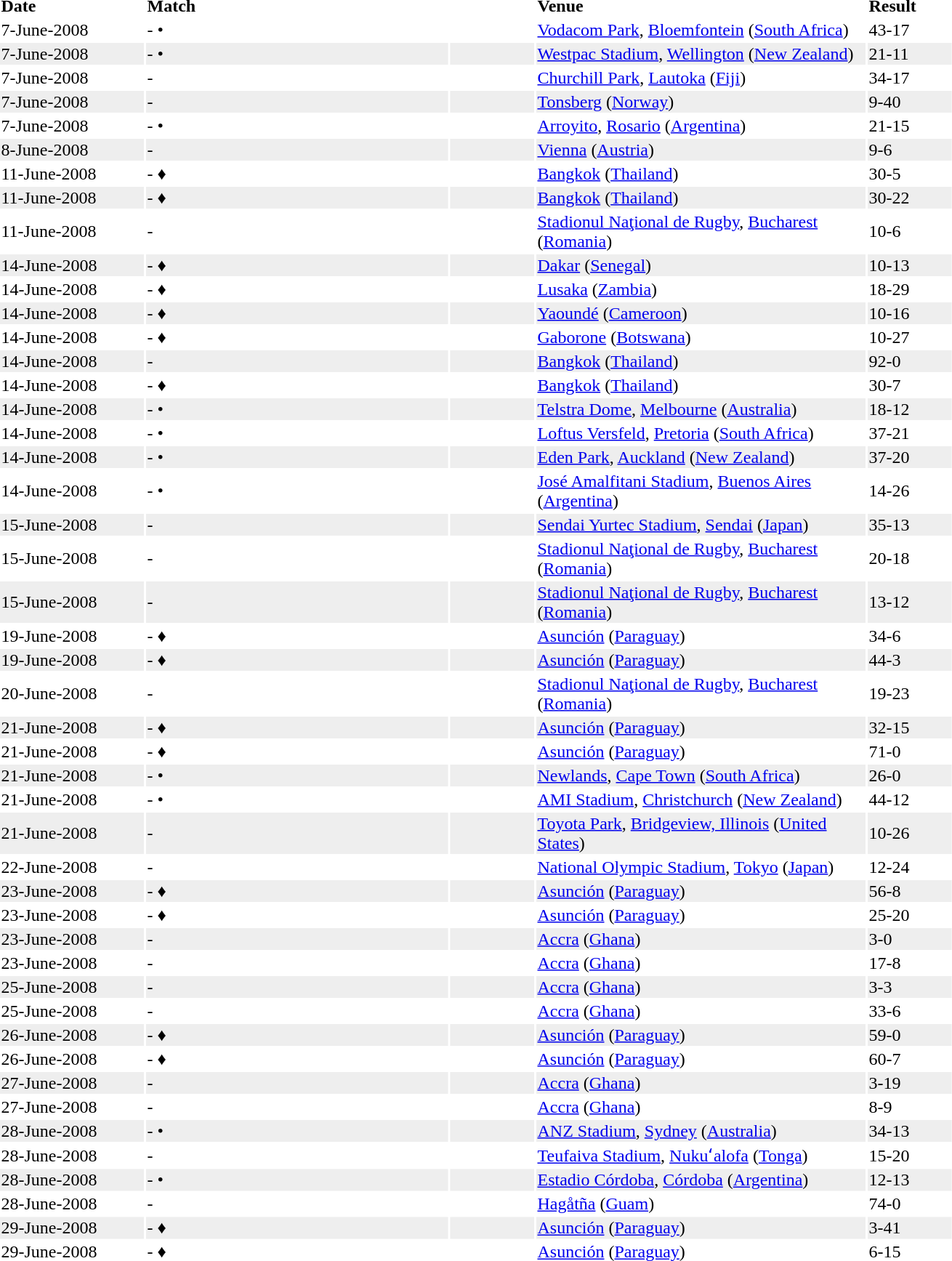<table>
<tr ---->
<td width="130"><strong>Date</strong></td>
<td width="275"><strong>Match</strong></td>
<td width="75"></td>
<td width="300"><strong>Venue</strong></td>
<td width="75"><strong>Result</strong></td>
</tr>
<tr ---->
<td>7-June-2008</td>
<td><strong></strong> -  •</td>
<td><br></td>
<td><a href='#'>Vodacom Park</a>, <a href='#'>Bloemfontein</a> (<a href='#'>South Africa</a>)</td>
<td>43-17</td>
</tr>
<tr ---- bgcolor="#eeeeee">
<td>7-June-2008</td>
<td><strong></strong> -   •</td>
<td><br></td>
<td><a href='#'>Westpac Stadium</a>, <a href='#'>Wellington</a> (<a href='#'>New Zealand</a>)</td>
<td>21-11</td>
</tr>
<tr ---->
<td>7-June-2008</td>
<td><strong></strong> - </td>
<td><br></td>
<td><a href='#'>Churchill Park</a>, <a href='#'>Lautoka</a> (<a href='#'>Fiji</a>)</td>
<td>34-17</td>
</tr>
<tr ---- bgcolor="#eeeeee">
<td>7-June-2008</td>
<td> - <strong></strong></td>
<td><br></td>
<td><a href='#'>Tonsberg</a> (<a href='#'>Norway</a>)</td>
<td>9-40</td>
</tr>
<tr ---->
<td>7-June-2008</td>
<td><strong></strong> -  •</td>
<td><br></td>
<td><a href='#'>Arroyito</a>, <a href='#'>Rosario</a> (<a href='#'>Argentina</a>)</td>
<td>21-15</td>
</tr>
<tr ---- bgcolor="#eeeeee">
<td>8-June-2008</td>
<td><strong></strong> - </td>
<td><br></td>
<td><a href='#'>Vienna</a> (<a href='#'>Austria</a>)</td>
<td>9-6</td>
</tr>
<tr ---->
<td>11-June-2008</td>
<td><strong></strong> -  ♦</td>
<td><br></td>
<td><a href='#'>Bangkok</a> (<a href='#'>Thailand</a>)</td>
<td>30-5</td>
</tr>
<tr ---- bgcolor="#eeeeee">
<td>11-June-2008</td>
<td><strong></strong> -  ♦</td>
<td><br></td>
<td><a href='#'>Bangkok</a> (<a href='#'>Thailand</a>)</td>
<td>30-22</td>
</tr>
<tr ---->
<td>11-June-2008</td>
<td><strong></strong> - </td>
<td><br></td>
<td><a href='#'>Stadionul Naţional de Rugby</a>, <a href='#'>Bucharest</a> (<a href='#'>Romania</a>)</td>
<td>10-6</td>
</tr>
<tr ---- bgcolor="#eeeeee">
<td>14-June-2008</td>
<td> - <strong></strong> ♦</td>
<td><br></td>
<td><a href='#'>Dakar</a> (<a href='#'>Senegal</a>)</td>
<td>10-13</td>
</tr>
<tr ---->
<td>14-June-2008</td>
<td> - <strong></strong> ♦</td>
<td><br></td>
<td><a href='#'>Lusaka</a> (<a href='#'>Zambia</a>)</td>
<td>18-29</td>
</tr>
<tr ---- bgcolor="#eeeeee">
<td>14-June-2008</td>
<td> - <strong></strong> ♦</td>
<td><br></td>
<td><a href='#'>Yaoundé</a> (<a href='#'>Cameroon</a>)</td>
<td>10-16</td>
</tr>
<tr ---->
<td>14-June-2008</td>
<td> - <strong></strong> ♦</td>
<td><br></td>
<td><a href='#'>Gaborone</a> (<a href='#'>Botswana</a>)</td>
<td>10-27</td>
</tr>
<tr ---- bgcolor="#eeeeee">
<td>14-June-2008</td>
<td><strong></strong> - </td>
<td><br></td>
<td><a href='#'>Bangkok</a> (<a href='#'>Thailand</a>)</td>
<td>92-0</td>
</tr>
<tr ---->
<td>14-June-2008</td>
<td><strong></strong> -  ♦</td>
<td><br></td>
<td><a href='#'>Bangkok</a> (<a href='#'>Thailand</a>)</td>
<td>30-7</td>
</tr>
<tr ---- bgcolor="#eeeeee">
<td>14-June-2008</td>
<td><strong></strong> -   •</td>
<td><br></td>
<td><a href='#'>Telstra Dome</a>, <a href='#'>Melbourne</a> (<a href='#'>Australia</a>)</td>
<td>18-12</td>
</tr>
<tr ---->
<td>14-June-2008</td>
<td><strong></strong> -  •</td>
<td><br></td>
<td><a href='#'>Loftus Versfeld</a>, <a href='#'>Pretoria</a> (<a href='#'>South Africa</a>)</td>
<td>37-21</td>
</tr>
<tr ---- bgcolor="#eeeeee">
<td>14-June-2008</td>
<td><strong></strong> -  •</td>
<td></td>
<td><a href='#'>Eden Park</a>, <a href='#'>Auckland</a> (<a href='#'>New Zealand</a>)</td>
<td>37-20</td>
</tr>
<tr ---->
<td>14-June-2008</td>
<td> - <strong></strong> •</td>
<td><br></td>
<td><a href='#'>José Amalfitani Stadium</a>, <a href='#'>Buenos Aires</a> (<a href='#'>Argentina</a>)</td>
<td>14-26</td>
</tr>
<tr ---- bgcolor="#eeeeee">
<td>15-June-2008</td>
<td><strong></strong> - </td>
<td><br></td>
<td><a href='#'>Sendai Yurtec Stadium</a>, <a href='#'>Sendai</a> (<a href='#'>Japan</a>)</td>
<td>35-13</td>
</tr>
<tr ---->
<td>15-June-2008</td>
<td><strong></strong> - </td>
<td><br></td>
<td><a href='#'>Stadionul Naţional de Rugby</a>, <a href='#'>Bucharest</a> (<a href='#'>Romania</a>)</td>
<td>20-18</td>
</tr>
<tr ---- bgcolor="#eeeeee">
<td>15-June-2008</td>
<td><strong></strong> - </td>
<td><br></td>
<td><a href='#'>Stadionul Naţional de Rugby</a>, <a href='#'>Bucharest</a> (<a href='#'>Romania</a>)</td>
<td>13-12</td>
</tr>
<tr ---->
<td>19-June-2008</td>
<td><strong></strong> -  ♦</td>
<td><br></td>
<td><a href='#'>Asunción</a> (<a href='#'>Paraguay</a>)</td>
<td>34-6</td>
</tr>
<tr ---- bgcolor="#eeeeee">
<td>19-June-2008</td>
<td><strong></strong> -  ♦</td>
<td><br></td>
<td><a href='#'>Asunción</a> (<a href='#'>Paraguay</a>)</td>
<td>44-3</td>
</tr>
<tr ---->
<td>20-June-2008</td>
<td> - <strong></strong></td>
<td><br></td>
<td><a href='#'>Stadionul Naţional de Rugby</a>, <a href='#'>Bucharest</a> (<a href='#'>Romania</a>)</td>
<td>19-23</td>
</tr>
<tr ---- bgcolor="#eeeeee">
<td>21-June-2008</td>
<td><strong></strong> -  ♦</td>
<td><br></td>
<td><a href='#'>Asunción</a> (<a href='#'>Paraguay</a>)</td>
<td>32-15</td>
</tr>
<tr ---->
<td>21-June-2008</td>
<td><strong></strong> -  ♦</td>
<td><br></td>
<td><a href='#'>Asunción</a> (<a href='#'>Paraguay</a>)</td>
<td>71-0</td>
</tr>
<tr ---- bgcolor="#eeeeee">
<td>21-June-2008</td>
<td><strong></strong> -  •</td>
<td><br></td>
<td><a href='#'>Newlands</a>, <a href='#'>Cape Town</a> (<a href='#'>South Africa</a>)</td>
<td>26-0</td>
</tr>
<tr ---->
<td>21-June-2008</td>
<td><strong></strong> -  •</td>
<td><br></td>
<td><a href='#'>AMI Stadium</a>, <a href='#'>Christchurch</a> (<a href='#'>New Zealand</a>)</td>
<td>44-12</td>
</tr>
<tr ---- bgcolor="#eeeeee">
<td>21-June-2008</td>
<td> - <strong></strong></td>
<td><br></td>
<td><a href='#'>Toyota Park</a>, <a href='#'>Bridgeview, Illinois</a> (<a href='#'>United States</a>)</td>
<td>10-26</td>
</tr>
<tr ---->
<td>22-June-2008</td>
<td> - <strong></strong></td>
<td><br></td>
<td><a href='#'>National Olympic Stadium</a>, <a href='#'>Tokyo</a> (<a href='#'>Japan</a>)</td>
<td>12-24</td>
</tr>
<tr ---- bgcolor="#eeeeee">
<td>23-June-2008</td>
<td><strong></strong> -  ♦</td>
<td><br></td>
<td><a href='#'>Asunción</a> (<a href='#'>Paraguay</a>)</td>
<td>56-8</td>
</tr>
<tr ---->
<td>23-June-2008</td>
<td><strong></strong> -  ♦</td>
<td><br></td>
<td><a href='#'>Asunción</a> (<a href='#'>Paraguay</a>)</td>
<td>25-20</td>
</tr>
<tr ---- bgcolor="#eeeeee">
<td>23-June-2008</td>
<td><strong></strong> - </td>
<td><br></td>
<td><a href='#'>Accra</a> (<a href='#'>Ghana</a>)</td>
<td>3-0</td>
</tr>
<tr ---->
<td>23-June-2008</td>
<td><strong></strong> - </td>
<td><br></td>
<td><a href='#'>Accra</a> (<a href='#'>Ghana</a>)</td>
<td>17-8</td>
</tr>
<tr ---- bgcolor="#eeeeee">
<td>25-June-2008</td>
<td> - </td>
<td><br></td>
<td><a href='#'>Accra</a> (<a href='#'>Ghana</a>)</td>
<td>3-3</td>
</tr>
<tr ---->
<td>25-June-2008</td>
<td><strong></strong> - </td>
<td><br></td>
<td><a href='#'>Accra</a> (<a href='#'>Ghana</a>)</td>
<td>33-6</td>
</tr>
<tr ---- bgcolor="#eeeeee">
<td>26-June-2008</td>
<td><strong></strong> -  ♦</td>
<td><br></td>
<td><a href='#'>Asunción</a> (<a href='#'>Paraguay</a>)</td>
<td>59-0</td>
</tr>
<tr ---->
<td>26-June-2008</td>
<td><strong></strong> -  ♦</td>
<td><br></td>
<td><a href='#'>Asunción</a> (<a href='#'>Paraguay</a>)</td>
<td>60-7</td>
</tr>
<tr ---- bgcolor="#eeeeee">
<td>27-June-2008</td>
<td> - <strong></strong></td>
<td><br></td>
<td><a href='#'>Accra</a> (<a href='#'>Ghana</a>)</td>
<td>3-19</td>
</tr>
<tr ---->
<td>27-June-2008</td>
<td> - <strong></strong></td>
<td><br></td>
<td><a href='#'>Accra</a> (<a href='#'>Ghana</a>)</td>
<td>8-9</td>
</tr>
<tr ---- bgcolor="#eeeeee">
<td>28-June-2008</td>
<td><strong></strong> -  •</td>
<td><br></td>
<td><a href='#'>ANZ Stadium</a>, <a href='#'>Sydney</a> (<a href='#'>Australia</a>)</td>
<td>34-13</td>
</tr>
<tr ---->
<td>28-June-2008</td>
<td> - <strong></strong></td>
<td><br></td>
<td><a href='#'>Teufaiva Stadium</a>, <a href='#'>Nukuʻalofa</a> (<a href='#'>Tonga</a>)</td>
<td>15-20</td>
</tr>
<tr ---- bgcolor="#eeeeee">
<td>28-June-2008</td>
<td> - <strong></strong> •</td>
<td><br></td>
<td><a href='#'>Estadio Córdoba</a>, <a href='#'>Córdoba</a> (<a href='#'>Argentina</a>)</td>
<td>12-13</td>
</tr>
<tr ---->
<td>28-June-2008</td>
<td><strong></strong> - </td>
<td><br></td>
<td><a href='#'>Hagåtña</a> (<a href='#'>Guam</a>)</td>
<td>74-0</td>
</tr>
<tr ---- bgcolor="#eeeeee">
<td>29-June-2008</td>
<td> - <strong></strong> ♦</td>
<td><br></td>
<td><a href='#'>Asunción</a> (<a href='#'>Paraguay</a>)</td>
<td>3-41</td>
</tr>
<tr ---->
<td>29-June-2008</td>
<td> - <strong></strong> ♦</td>
<td><br></td>
<td><a href='#'>Asunción</a> (<a href='#'>Paraguay</a>)</td>
<td>6-15</td>
</tr>
</table>
